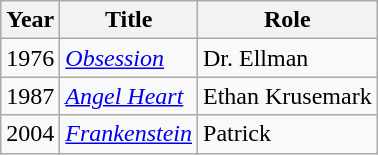<table class="wikitable">
<tr>
<th>Year</th>
<th>Title</th>
<th>Role</th>
</tr>
<tr>
<td>1976</td>
<td><em><a href='#'>Obsession</a></em></td>
<td>Dr. Ellman</td>
</tr>
<tr>
<td>1987</td>
<td><em><a href='#'>Angel Heart</a></em></td>
<td>Ethan Krusemark</td>
</tr>
<tr>
<td>2004</td>
<td><em><a href='#'>Frankenstein</a></em></td>
<td>Patrick</td>
</tr>
</table>
